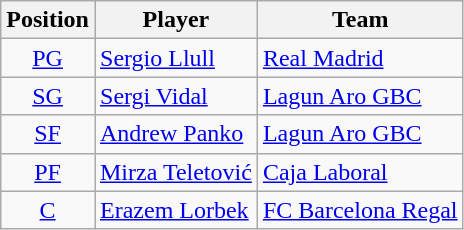<table class="wikitable sortable" style="text-align: center;">
<tr>
<th align="center">Position</th>
<th align="center">Player</th>
<th align="center">Team</th>
</tr>
<tr>
<td><a href='#'>PG</a></td>
<td align="left"> <a href='#'>Sergio Llull</a></td>
<td align="left"><a href='#'>Real Madrid</a></td>
</tr>
<tr>
<td><a href='#'>SG</a></td>
<td align="left"> <a href='#'>Sergi Vidal</a></td>
<td align="left"><a href='#'>Lagun Aro GBC</a></td>
</tr>
<tr>
<td><a href='#'>SF</a></td>
<td align="left"> <a href='#'>Andrew Panko</a></td>
<td align="left"><a href='#'>Lagun Aro GBC</a></td>
</tr>
<tr>
<td><a href='#'>PF</a></td>
<td align="left"> <a href='#'>Mirza Teletović</a></td>
<td align="left"><a href='#'>Caja Laboral</a></td>
</tr>
<tr>
<td><a href='#'>C</a></td>
<td align="left"> <a href='#'>Erazem Lorbek</a></td>
<td align="left"><a href='#'>FC Barcelona Regal</a></td>
</tr>
</table>
